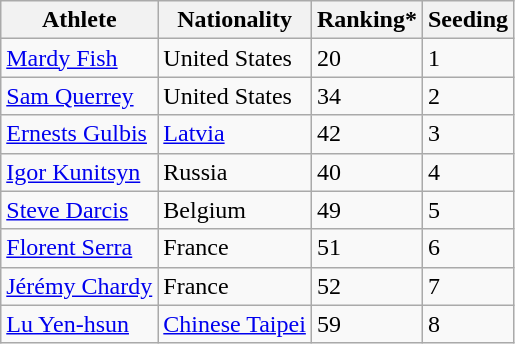<table class="wikitable" border="1">
<tr>
<th>Athlete</th>
<th>Nationality</th>
<th>Ranking*</th>
<th>Seeding</th>
</tr>
<tr>
<td><a href='#'>Mardy Fish</a></td>
<td> United States</td>
<td>20</td>
<td>1</td>
</tr>
<tr>
<td><a href='#'>Sam Querrey</a></td>
<td> United States</td>
<td>34</td>
<td>2</td>
</tr>
<tr>
<td><a href='#'>Ernests Gulbis</a></td>
<td> <a href='#'>Latvia</a></td>
<td>42</td>
<td>3</td>
</tr>
<tr>
<td><a href='#'>Igor Kunitsyn</a></td>
<td> Russia</td>
<td>40</td>
<td>4</td>
</tr>
<tr>
<td><a href='#'>Steve Darcis</a></td>
<td> Belgium</td>
<td>49</td>
<td>5</td>
</tr>
<tr>
<td><a href='#'>Florent Serra</a></td>
<td> France</td>
<td>51</td>
<td>6</td>
</tr>
<tr>
<td><a href='#'>Jérémy Chardy</a></td>
<td> France</td>
<td>52</td>
<td>7</td>
</tr>
<tr>
<td><a href='#'>Lu Yen-hsun</a></td>
<td> <a href='#'>Chinese Taipei</a></td>
<td>59</td>
<td>8</td>
</tr>
</table>
